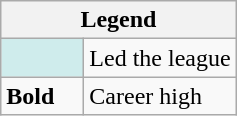<table class="wikitable mw-collapsible mw-collapsed">
<tr>
<th colspan="2">Legend</th>
</tr>
<tr>
<td style="background:#cfecec; width:3em;"></td>
<td>Led the league</td>
</tr>
<tr>
<td><strong>Bold</strong></td>
<td>Career high</td>
</tr>
</table>
